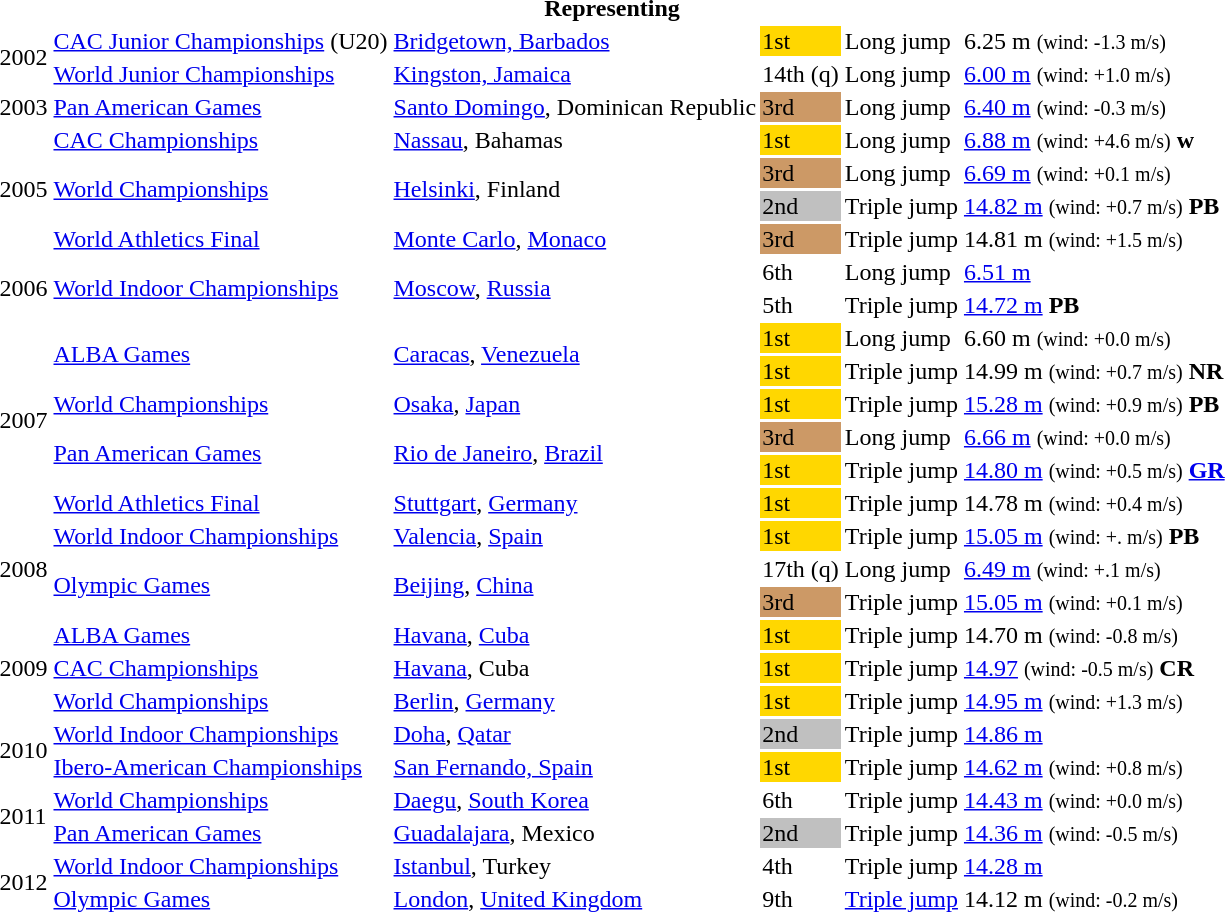<table>
<tr>
<th colspan="6">Representing </th>
</tr>
<tr>
<td rowspan=2>2002</td>
<td><a href='#'>CAC Junior Championships</a> (U20)</td>
<td><a href='#'>Bridgetown, Barbados</a></td>
<td bgcolor=gold>1st</td>
<td>Long jump</td>
<td>6.25 m <small>(wind: -1.3 m/s)</small></td>
</tr>
<tr>
<td><a href='#'>World Junior Championships</a></td>
<td><a href='#'>Kingston, Jamaica</a></td>
<td>14th (q)</td>
<td>Long jump</td>
<td><a href='#'>6.00 m</a> <small>(wind: +1.0 m/s)</small></td>
</tr>
<tr>
<td>2003</td>
<td><a href='#'>Pan American Games</a></td>
<td><a href='#'>Santo Domingo</a>, Dominican Republic</td>
<td bgcolor=cc9966>3rd</td>
<td>Long jump</td>
<td><a href='#'>6.40 m</a> <small>(wind: -0.3 m/s)</small></td>
</tr>
<tr>
<td rowspan=4>2005</td>
<td><a href='#'>CAC Championships</a></td>
<td><a href='#'>Nassau</a>, Bahamas</td>
<td bgcolor=gold>1st</td>
<td>Long jump</td>
<td><a href='#'>6.88 m</a> <small>(wind: +4.6 m/s)</small> <strong>w</strong></td>
</tr>
<tr>
<td rowspan=2><a href='#'>World Championships</a></td>
<td rowspan=2><a href='#'>Helsinki</a>, Finland</td>
<td bgcolor="cc9966">3rd</td>
<td>Long jump</td>
<td><a href='#'>6.69 m</a> <small>(wind: +0.1 m/s)</small></td>
</tr>
<tr>
<td bgcolor="silver">2nd</td>
<td>Triple jump</td>
<td><a href='#'>14.82 m</a> <small>(wind: +0.7 m/s)</small> <strong>PB</strong></td>
</tr>
<tr>
<td><a href='#'>World Athletics Final</a></td>
<td><a href='#'>Monte Carlo</a>, <a href='#'>Monaco</a></td>
<td bgcolor="CC9966">3rd</td>
<td>Triple jump</td>
<td>14.81 m <small>(wind: +1.5 m/s)</small></td>
</tr>
<tr>
<td rowspan=2>2006</td>
<td rowspan=2><a href='#'>World Indoor Championships</a></td>
<td rowspan=2><a href='#'>Moscow</a>, <a href='#'>Russia</a></td>
<td>6th</td>
<td>Long jump</td>
<td><a href='#'>6.51 m</a></td>
</tr>
<tr>
<td>5th</td>
<td>Triple jump</td>
<td><a href='#'>14.72 m</a> <strong>PB</strong></td>
</tr>
<tr>
<td rowspan=6>2007</td>
<td rowspan=2><a href='#'>ALBA Games</a></td>
<td rowspan=2><a href='#'>Caracas</a>, <a href='#'>Venezuela</a></td>
<td bgcolor=gold>1st</td>
<td>Long jump</td>
<td>6.60 m <small>(wind: +0.0 m/s)</small></td>
</tr>
<tr>
<td bgcolor=gold>1st</td>
<td>Triple jump</td>
<td>14.99 m <small>(wind: +0.7 m/s)</small> <strong>NR</strong></td>
</tr>
<tr>
<td><a href='#'>World Championships</a></td>
<td><a href='#'>Osaka</a>, <a href='#'>Japan</a></td>
<td bgcolor="gold">1st</td>
<td>Triple jump</td>
<td><a href='#'>15.28 m</a>  <small>(wind: +0.9 m/s)</small> <strong>PB</strong></td>
</tr>
<tr>
<td rowspan=2><a href='#'>Pan American Games</a></td>
<td rowspan=2><a href='#'>Rio de Janeiro</a>, <a href='#'>Brazil</a></td>
<td bgcolor="cc9966">3rd</td>
<td>Long jump</td>
<td><a href='#'>6.66 m</a> <small>(wind: +0.0 m/s)</small></td>
</tr>
<tr>
<td bgcolor="gold">1st</td>
<td>Triple jump</td>
<td><a href='#'>14.80 m</a>  <small>(wind: +0.5 m/s)</small> <a href='#'><strong>GR</strong></a></td>
</tr>
<tr>
<td><a href='#'>World Athletics Final</a></td>
<td><a href='#'>Stuttgart</a>, <a href='#'>Germany</a></td>
<td bgcolor="gold">1st</td>
<td>Triple jump</td>
<td>14.78 m <small>(wind: +0.4 m/s)</small></td>
</tr>
<tr>
<td rowspan=3>2008</td>
<td><a href='#'>World Indoor Championships</a></td>
<td><a href='#'>Valencia</a>, <a href='#'>Spain</a></td>
<td bgcolor="gold">1st</td>
<td>Triple jump</td>
<td><a href='#'>15.05 m</a>  <small>(wind: +. m/s)</small> <strong>PB</strong></td>
</tr>
<tr>
<td rowspan=2><a href='#'>Olympic Games</a></td>
<td rowspan=2><a href='#'>Beijing</a>, <a href='#'>China</a></td>
<td>17th (q)</td>
<td>Long jump</td>
<td><a href='#'>6.49 m</a> <small>(wind: +.1 m/s)</small></td>
</tr>
<tr>
<td bgcolor="cc9966">3rd</td>
<td>Triple jump</td>
<td><a href='#'>15.05 m</a> <small>(wind: +0.1 m/s)</small></td>
</tr>
<tr>
<td rowspan=3>2009</td>
<td><a href='#'>ALBA Games</a></td>
<td><a href='#'>Havana</a>, <a href='#'>Cuba</a></td>
<td bgcolor=gold>1st</td>
<td>Triple jump</td>
<td>14.70 m <small>(wind: -0.8 m/s)</small></td>
</tr>
<tr>
<td><a href='#'>CAC Championships</a></td>
<td><a href='#'>Havana</a>, Cuba</td>
<td bgcolor=gold>1st</td>
<td>Triple jump</td>
<td><a href='#'>14.97</a>  <small>(wind: -0.5 m/s)</small> <strong>CR</strong></td>
</tr>
<tr>
<td><a href='#'>World Championships</a></td>
<td><a href='#'>Berlin</a>, <a href='#'>Germany</a></td>
<td bgcolor="gold">1st</td>
<td>Triple jump</td>
<td><a href='#'>14.95 m</a> <small>(wind: +1.3 m/s)</small></td>
</tr>
<tr>
<td rowspan=2>2010</td>
<td><a href='#'>World Indoor Championships</a></td>
<td><a href='#'>Doha</a>, <a href='#'>Qatar</a></td>
<td bgcolor="silver">2nd</td>
<td>Triple jump</td>
<td><a href='#'>14.86 m</a></td>
</tr>
<tr>
<td><a href='#'>Ibero-American Championships</a></td>
<td><a href='#'>San Fernando, Spain</a></td>
<td bgcolor="gold">1st</td>
<td>Triple jump</td>
<td><a href='#'>14.62 m</a> <small>(wind: +0.8 m/s)</small></td>
</tr>
<tr>
<td rowspan=2>2011</td>
<td><a href='#'>World Championships</a></td>
<td><a href='#'>Daegu</a>, <a href='#'>South Korea</a></td>
<td>6th</td>
<td>Triple jump</td>
<td><a href='#'>14.43 m</a> <small>(wind: +0.0 m/s)</small></td>
</tr>
<tr>
<td><a href='#'>Pan American Games</a></td>
<td><a href='#'>Guadalajara</a>, Mexico</td>
<td bgcolor=silver>2nd</td>
<td>Triple jump</td>
<td><a href='#'>14.36 m</a> <small>(wind: -0.5 m/s)</small></td>
</tr>
<tr>
<td rowspan=2>2012</td>
<td><a href='#'>World Indoor Championships</a></td>
<td><a href='#'>Istanbul</a>, Turkey</td>
<td>4th</td>
<td>Triple jump</td>
<td><a href='#'>14.28 m</a></td>
</tr>
<tr>
<td><a href='#'>Olympic Games</a></td>
<td><a href='#'>London</a>, <a href='#'>United Kingdom</a></td>
<td>9th</td>
<td><a href='#'>Triple jump</a></td>
<td>14.12 m <small>(wind: -0.2 m/s)</small></td>
</tr>
</table>
